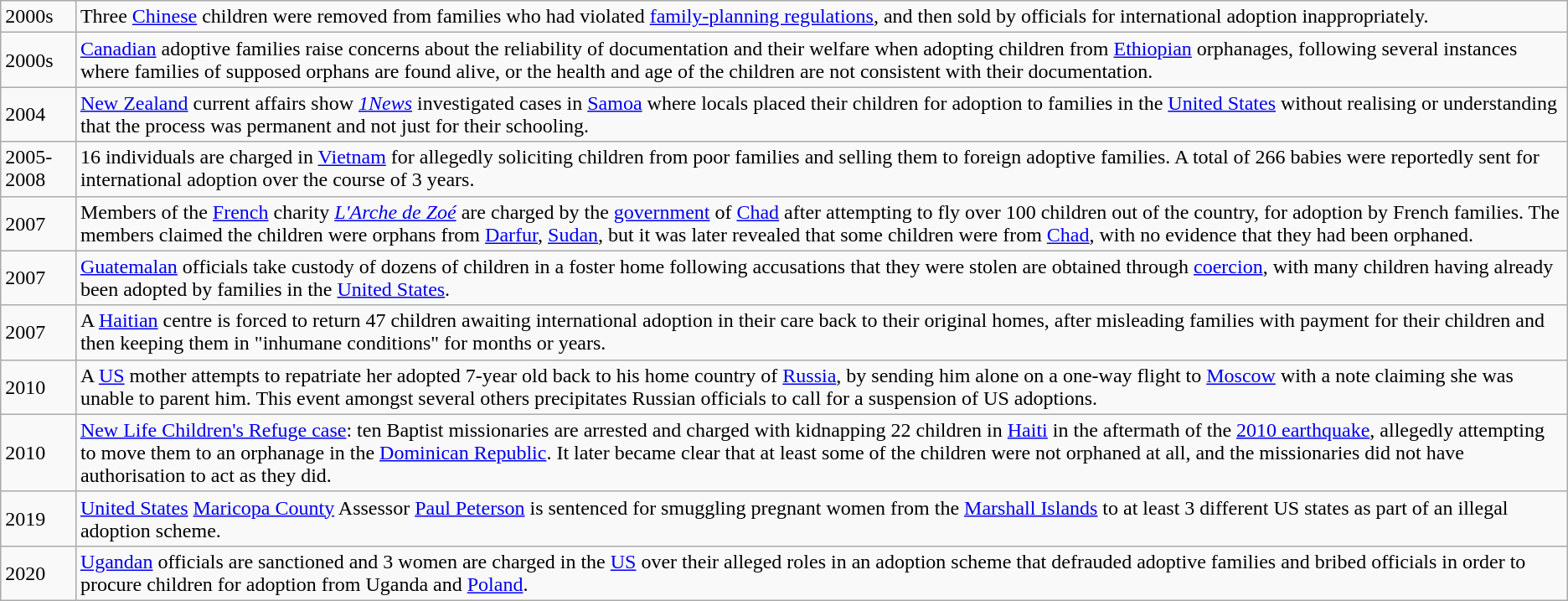<table class="wikitable">
<tr>
<td>2000s</td>
<td>Three <a href='#'>Chinese</a> children were removed from families who had violated <a href='#'>family-planning regulations</a>, and then sold by officials for international adoption inappropriately.</td>
</tr>
<tr>
<td>2000s</td>
<td><a href='#'>Canadian</a> adoptive families raise concerns about the reliability of documentation and their welfare when adopting children from <a href='#'>Ethiopian</a> orphanages, following several instances where families of supposed orphans are found alive, or the health and age of the children are not consistent with their documentation.</td>
</tr>
<tr>
<td>2004</td>
<td><a href='#'>New Zealand</a> current affairs show <em><a href='#'>1News</a></em> investigated cases in <a href='#'>Samoa</a> where locals placed their children for adoption to families in the <a href='#'>United States</a> without realising or understanding that the process was permanent and not just for their schooling.</td>
</tr>
<tr>
<td>2005-2008</td>
<td>16 individuals are charged in <a href='#'>Vietnam</a> for allegedly soliciting children from poor families and selling them to foreign adoptive families. A total of 266 babies were reportedly sent for international adoption over the course of 3 years.</td>
</tr>
<tr>
<td>2007</td>
<td>Members of the <a href='#'>French</a> charity <a href='#'><em>L'Arche de Zoé</em></a> are charged by the <a href='#'>government</a> of <a href='#'>Chad</a> after attempting to fly over 100 children out of the country, for adoption by French families. The members claimed the children were orphans from <a href='#'>Darfur</a>, <a href='#'>Sudan</a>, but it was later revealed that some children were from <a href='#'>Chad</a>, with no evidence that they had been orphaned.</td>
</tr>
<tr>
<td>2007</td>
<td><a href='#'>Guatemalan</a> officials take custody of dozens of children in a foster home following accusations that they were stolen are obtained through <a href='#'>coercion</a>, with many children having already been adopted by families in the <a href='#'>United States</a>.</td>
</tr>
<tr>
<td>2007</td>
<td>A <a href='#'>Haitian</a> centre is forced to return 47 children awaiting international adoption in their care back to their original homes, after misleading families with payment for their children and then keeping them in "inhumane conditions" for months or years.</td>
</tr>
<tr>
<td>2010</td>
<td>A <a href='#'>US</a> mother attempts to repatriate her adopted 7-year old back to his home country of <a href='#'>Russia</a>, by sending him alone on a one-way flight to <a href='#'>Moscow</a> with a note claiming she was unable to parent him. This event amongst several others precipitates Russian officials to call for a suspension of US adoptions.</td>
</tr>
<tr>
<td>2010</td>
<td><a href='#'>New Life Children's Refuge case</a>: ten Baptist missionaries are arrested and charged with kidnapping 22 children in <a href='#'>Haiti</a> in the aftermath of the <a href='#'>2010 earthquake</a>, allegedly attempting to move them to an orphanage in the <a href='#'>Dominican Republic</a>. It later became clear that at least some of the children were not orphaned at all, and the missionaries did not have authorisation to act as they did.</td>
</tr>
<tr>
<td>2019</td>
<td><a href='#'>United States</a> <a href='#'>Maricopa County</a> Assessor <a href='#'>Paul Peterson</a> is sentenced for smuggling pregnant women from the <a href='#'>Marshall Islands</a> to at least 3 different US states as part of an illegal adoption scheme.</td>
</tr>
<tr>
<td>2020</td>
<td><a href='#'>Ugandan</a> officials are sanctioned and 3 women are charged in the <a href='#'>US</a> over their alleged roles in an adoption scheme that defrauded adoptive families and bribed officials in order to procure children for adoption from Uganda and <a href='#'>Poland</a>.</td>
</tr>
</table>
